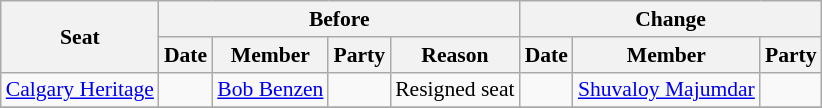<table class="wikitable"  style="font-size:90%;">
<tr>
<th rowspan="2">Seat</th>
<th colspan="4">Before</th>
<th colspan="3">Change</th>
</tr>
<tr>
<th>Date</th>
<th>Member</th>
<th>Party</th>
<th>Reason</th>
<th>Date</th>
<th>Member</th>
<th>Party</th>
</tr>
<tr>
<td><a href='#'>Calgary Heritage</a></td>
<td></td>
<td><a href='#'>Bob Benzen</a></td>
<td></td>
<td>Resigned seat</td>
<td><a href='#'></a></td>
<td><a href='#'>Shuvaloy Majumdar</a></td>
<td></td>
</tr>
<tr>
</tr>
</table>
